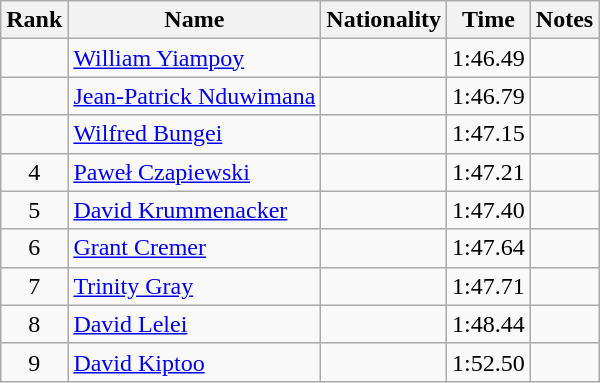<table class="wikitable sortable" style="text-align:center">
<tr>
<th>Rank</th>
<th>Name</th>
<th>Nationality</th>
<th>Time</th>
<th>Notes</th>
</tr>
<tr>
<td></td>
<td align=left><a href='#'>William Yiampoy</a></td>
<td align=left></td>
<td>1:46.49</td>
<td></td>
</tr>
<tr>
<td></td>
<td align=left><a href='#'>Jean-Patrick Nduwimana</a></td>
<td align=left></td>
<td>1:46.79</td>
<td></td>
</tr>
<tr>
<td></td>
<td align=left><a href='#'>Wilfred Bungei</a></td>
<td align=left></td>
<td>1:47.15</td>
<td></td>
</tr>
<tr>
<td>4</td>
<td align=left><a href='#'>Paweł Czapiewski</a></td>
<td align=left></td>
<td>1:47.21</td>
<td></td>
</tr>
<tr>
<td>5</td>
<td align=left><a href='#'>David Krummenacker</a></td>
<td align=left></td>
<td>1:47.40</td>
<td></td>
</tr>
<tr>
<td>6</td>
<td align=left><a href='#'>Grant Cremer</a></td>
<td align=left></td>
<td>1:47.64</td>
<td></td>
</tr>
<tr>
<td>7</td>
<td align=left><a href='#'>Trinity Gray</a></td>
<td align=left></td>
<td>1:47.71</td>
<td></td>
</tr>
<tr>
<td>8</td>
<td align=left><a href='#'>David Lelei</a></td>
<td align=left></td>
<td>1:48.44</td>
<td></td>
</tr>
<tr>
<td>9</td>
<td align=left><a href='#'>David Kiptoo</a></td>
<td align=left></td>
<td>1:52.50</td>
<td></td>
</tr>
</table>
